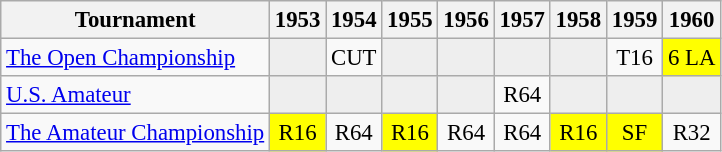<table class="wikitable" style="font-size:95%;text-align:center;">
<tr>
<th>Tournament</th>
<th>1953</th>
<th>1954</th>
<th>1955</th>
<th>1956</th>
<th>1957</th>
<th>1958</th>
<th>1959</th>
<th>1960</th>
</tr>
<tr>
<td align=left><a href='#'>The Open Championship</a></td>
<td style="background:#eeeeee;"></td>
<td>CUT</td>
<td style="background:#eeeeee;"></td>
<td style="background:#eeeeee;"></td>
<td style="background:#eeeeee;"></td>
<td style="background:#eeeeee;"></td>
<td>T16</td>
<td style="background:yellow;">6 <span>LA</span></td>
</tr>
<tr>
<td align=left><a href='#'>U.S. Amateur</a></td>
<td style="background:#eeeeee;"></td>
<td style="background:#eeeeee;"></td>
<td style="background:#eeeeee;"></td>
<td style="background:#eeeeee;"></td>
<td>R64</td>
<td style="background:#eeeeee;"></td>
<td style="background:#eeeeee;"></td>
<td style="background:#eeeeee;"></td>
</tr>
<tr>
<td align=left><a href='#'>The Amateur Championship</a></td>
<td style="background:yellow;">R16</td>
<td>R64</td>
<td style="background:yellow;">R16</td>
<td>R64</td>
<td>R64</td>
<td style="background:yellow;">R16</td>
<td style="background:yellow;">SF</td>
<td>R32</td>
</tr>
</table>
